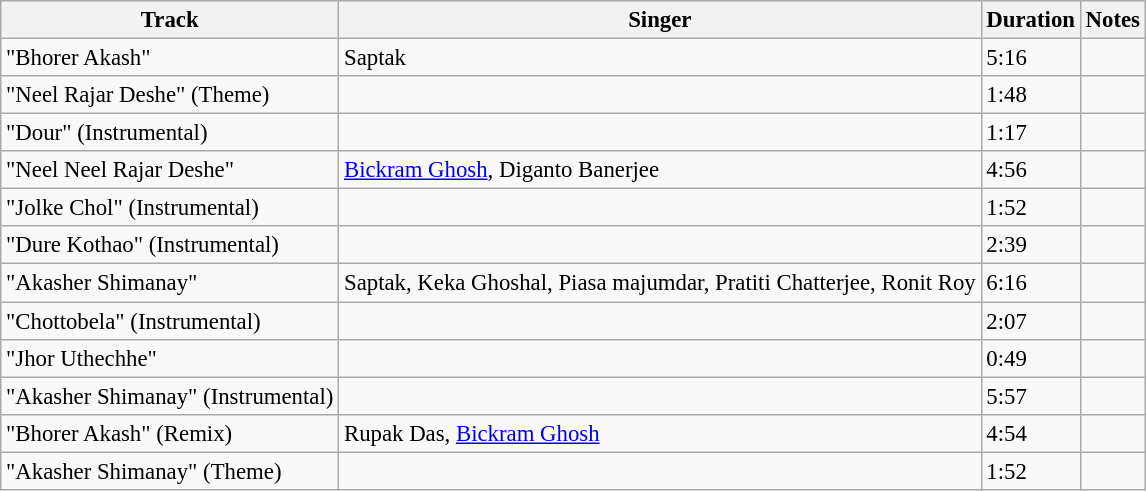<table class="wikitable" style="font-size:95%;">
<tr>
<th>Track</th>
<th>Singer</th>
<th>Duration</th>
<th>Notes</th>
</tr>
<tr>
<td>"Bhorer Akash"</td>
<td>Saptak</td>
<td>5:16</td>
<td></td>
</tr>
<tr ->
<td>"Neel Rajar Deshe" (Theme)</td>
<td></td>
<td>1:48</td>
<td></td>
</tr>
<tr>
<td>"Dour" (Instrumental)</td>
<td></td>
<td>1:17</td>
<td></td>
</tr>
<tr>
<td>"Neel Neel Rajar Deshe"</td>
<td><a href='#'>Bickram Ghosh</a>, Diganto Banerjee</td>
<td>4:56</td>
<td></td>
</tr>
<tr>
<td>"Jolke Chol" (Instrumental)</td>
<td></td>
<td>1:52</td>
<td></td>
</tr>
<tr>
<td>"Dure Kothao" (Instrumental)</td>
<td></td>
<td>2:39</td>
<td></td>
</tr>
<tr>
<td>"Akasher Shimanay"</td>
<td>Saptak, Keka Ghoshal, Piasa majumdar, Pratiti Chatterjee, Ronit Roy</td>
<td>6:16</td>
<td></td>
</tr>
<tr>
<td>"Chottobela" (Instrumental)</td>
<td></td>
<td>2:07</td>
<td></td>
</tr>
<tr>
<td>"Jhor Uthechhe"</td>
<td></td>
<td>0:49</td>
<td></td>
</tr>
<tr>
<td>"Akasher Shimanay" (Instrumental)</td>
<td></td>
<td>5:57</td>
<td></td>
</tr>
<tr>
<td>"Bhorer Akash" (Remix)</td>
<td>Rupak Das, <a href='#'>Bickram Ghosh</a></td>
<td>4:54</td>
<td></td>
</tr>
<tr>
<td>"Akasher Shimanay" (Theme)</td>
<td></td>
<td>1:52</td>
<td></td>
</tr>
</table>
